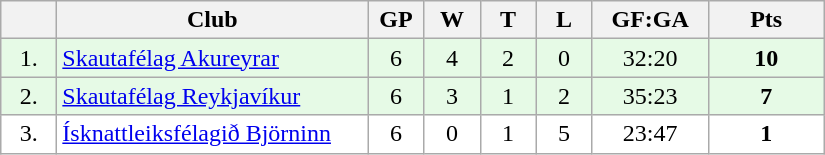<table class="wikitable">
<tr>
<th width="30"></th>
<th width="200">Club</th>
<th width="30">GP</th>
<th width="30">W</th>
<th width="30">T</th>
<th width="30">L</th>
<th width="70">GF:GA</th>
<th width="70">Pts</th>
</tr>
<tr bgcolor="#e6fae6" align="center">
<td>1.</td>
<td align="left"><a href='#'>Skautafélag Akureyrar</a></td>
<td>6</td>
<td>4</td>
<td>2</td>
<td>0</td>
<td>32:20</td>
<td><strong>10</strong></td>
</tr>
<tr bgcolor="#e6fae6" align="center">
<td>2.</td>
<td align="left"><a href='#'>Skautafélag Reykjavíkur</a></td>
<td>6</td>
<td>3</td>
<td>1</td>
<td>2</td>
<td>35:23</td>
<td><strong>7</strong></td>
</tr>
<tr bgcolor="#FFFFFF" align="center">
<td>3.</td>
<td align="left"><a href='#'>Ísknattleiksfélagið Björninn</a></td>
<td>6</td>
<td>0</td>
<td>1</td>
<td>5</td>
<td>23:47</td>
<td><strong>1</strong></td>
</tr>
</table>
